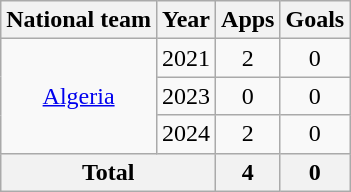<table class="wikitable" style="text-align:center">
<tr>
<th>National team</th>
<th>Year</th>
<th>Apps</th>
<th>Goals</th>
</tr>
<tr>
<td rowspan="3"><a href='#'>Algeria</a></td>
<td>2021</td>
<td>2</td>
<td>0</td>
</tr>
<tr>
<td>2023</td>
<td>0</td>
<td>0</td>
</tr>
<tr>
<td>2024</td>
<td>2</td>
<td>0</td>
</tr>
<tr>
<th colspan="2">Total</th>
<th>4</th>
<th>0</th>
</tr>
</table>
